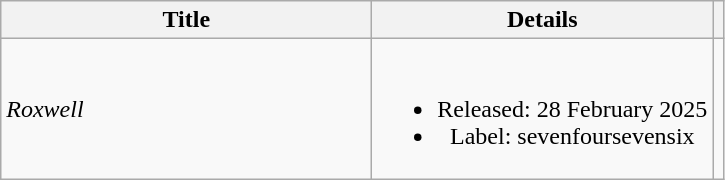<table class="wikitable plainrowheaders" style="text-align:center;" border="1">
<tr>
<th scope="col" style="width:15em;">Title</th>
<th>Details</th>
<th></th>
</tr>
<tr>
<td style="text-align:left;"><em>Roxwell</em></td>
<td><br><ul><li>Released: 28 February 2025</li><li>Label: sevenfoursevensix</li></ul></td>
<td></td>
</tr>
</table>
